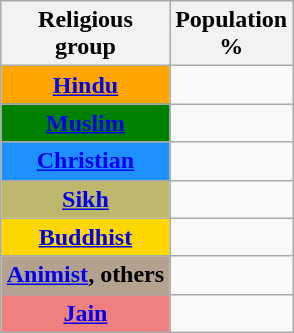<table class="wikitable sortable" style="margin:auto;">
<tr>
<th>Religious<br>group</th>
<th>Population <br>%</th>
</tr>
<tr>
<th style="background:orange;"><a href='#'>Hindu</a></th>
<td></td>
</tr>
<tr>
<th style="background:green;"><a href='#'>Muslim</a></th>
<td></td>
</tr>
<tr>
<th style="background:DodgerBlue;"><a href='#'>Christian</a></th>
<td></td>
</tr>
<tr>
<th style="background:DarkKhaki;"><a href='#'>Sikh</a></th>
<td></td>
</tr>
<tr>
<th style ="background: gold;"><a href='#'>Buddhist</a></th>
<td></td>
</tr>
<tr>
<th style="background:#b4a28e;"><a href='#'>Animist</a>, others</th>
<td></td>
</tr>
<tr>
<th style="background:LightCoral;"><a href='#'>Jain</a></th>
<td></td>
</tr>
</table>
